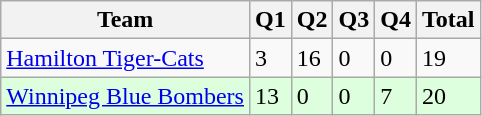<table class="wikitable">
<tr>
<th>Team</th>
<th>Q1</th>
<th>Q2</th>
<th>Q3</th>
<th>Q4</th>
<th>Total</th>
</tr>
<tr>
<td><a href='#'>Hamilton Tiger-Cats</a></td>
<td>3</td>
<td>16</td>
<td>0</td>
<td>0</td>
<td>19</td>
</tr>
<tr style="background-color:#ddffdd">
<td><a href='#'>Winnipeg Blue Bombers</a></td>
<td>13</td>
<td>0</td>
<td>0</td>
<td>7</td>
<td>20</td>
</tr>
</table>
